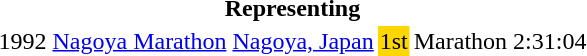<table>
<tr>
<th colspan="6">Representing </th>
</tr>
<tr>
<td>1992</td>
<td><a href='#'>Nagoya Marathon</a></td>
<td><a href='#'>Nagoya, Japan</a></td>
<td bgcolor=gold>1st</td>
<td>Marathon</td>
<td>2:31:04</td>
</tr>
</table>
